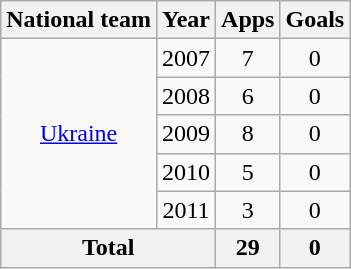<table class="wikitable" style="text-align:center">
<tr>
<th>National team</th>
<th>Year</th>
<th>Apps</th>
<th>Goals</th>
</tr>
<tr>
<td rowspan="5"><a href='#'>Ukraine</a></td>
<td>2007</td>
<td>7</td>
<td>0</td>
</tr>
<tr>
<td>2008</td>
<td>6</td>
<td>0</td>
</tr>
<tr>
<td>2009</td>
<td>8</td>
<td>0</td>
</tr>
<tr>
<td>2010</td>
<td>5</td>
<td>0</td>
</tr>
<tr>
<td>2011</td>
<td>3</td>
<td>0</td>
</tr>
<tr>
<th colspan="2">Total</th>
<th>29</th>
<th>0</th>
</tr>
</table>
